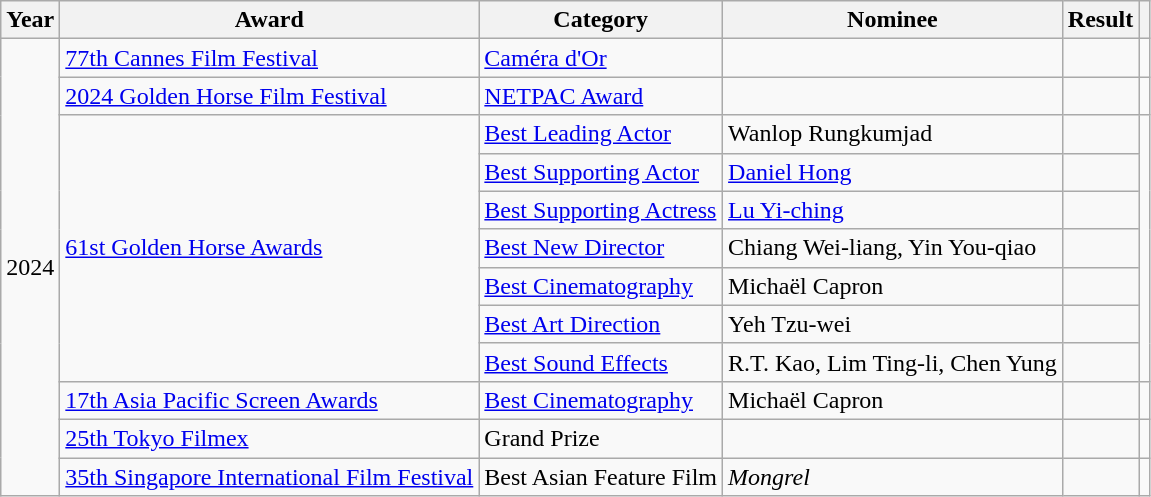<table class="wikitable plainrowheaders">
<tr>
<th>Year</th>
<th>Award</th>
<th>Category</th>
<th>Nominee</th>
<th>Result</th>
<th></th>
</tr>
<tr>
<td rowspan="12">2024</td>
<td><a href='#'>77th Cannes Film Festival</a></td>
<td><a href='#'>Caméra d'Or</a></td>
<td></td>
<td></td>
<td></td>
</tr>
<tr>
<td><a href='#'>2024 Golden Horse Film Festival</a></td>
<td><a href='#'>NETPAC Award</a></td>
<td></td>
<td></td>
<td></td>
</tr>
<tr>
<td rowspan="7"><a href='#'>61st Golden Horse Awards</a></td>
<td><a href='#'>Best Leading Actor</a></td>
<td>Wanlop Rungkumjad</td>
<td></td>
<td rowspan="7"></td>
</tr>
<tr>
<td><a href='#'>Best Supporting Actor</a></td>
<td><a href='#'>Daniel Hong</a></td>
<td></td>
</tr>
<tr>
<td><a href='#'>Best Supporting Actress</a></td>
<td><a href='#'>Lu Yi-ching</a></td>
<td></td>
</tr>
<tr>
<td><a href='#'>Best New Director</a></td>
<td>Chiang Wei-liang, Yin You-qiao</td>
<td></td>
</tr>
<tr>
<td><a href='#'>Best Cinematography</a></td>
<td>Michaël Capron</td>
<td></td>
</tr>
<tr>
<td><a href='#'>Best Art Direction</a></td>
<td>Yeh Tzu-wei</td>
<td></td>
</tr>
<tr>
<td><a href='#'>Best Sound Effects</a></td>
<td>R.T. Kao, Lim Ting-li, Chen Yung</td>
<td></td>
</tr>
<tr>
<td><a href='#'>17th Asia Pacific Screen Awards</a></td>
<td><a href='#'>Best Cinematography</a></td>
<td>Michaël Capron</td>
<td></td>
<td></td>
</tr>
<tr>
<td><a href='#'>25th Tokyo Filmex</a></td>
<td>Grand Prize</td>
<td></td>
<td></td>
<td></td>
</tr>
<tr>
<td><a href='#'>35th Singapore International Film Festival</a></td>
<td>Best Asian Feature Film</td>
<td><em>Mongrel</em></td>
<td></td>
<td></td>
</tr>
</table>
